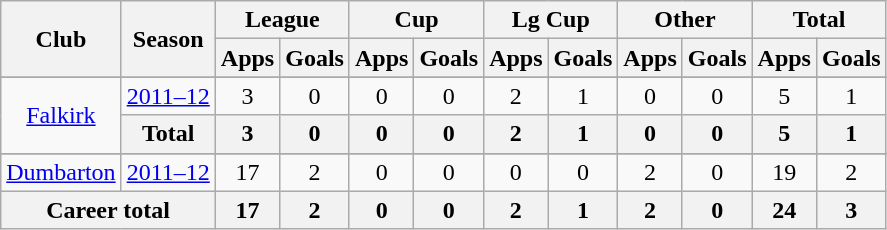<table class="wikitable" style="text-align:center">
<tr>
<th rowspan="2">Club</th>
<th rowspan="2">Season</th>
<th colspan="2">League</th>
<th colspan="2">Cup</th>
<th colspan="2">Lg Cup</th>
<th colspan="2">Other</th>
<th colspan="2">Total</th>
</tr>
<tr>
<th>Apps</th>
<th>Goals</th>
<th>Apps</th>
<th>Goals</th>
<th>Apps</th>
<th>Goals</th>
<th>Apps</th>
<th>Goals</th>
<th>Apps</th>
<th>Goals</th>
</tr>
<tr>
</tr>
<tr>
<td rowspan="2"><a href='#'>Falkirk</a></td>
<td><a href='#'>2011–12</a></td>
<td>3</td>
<td>0</td>
<td>0</td>
<td>0</td>
<td>2</td>
<td>1</td>
<td>0</td>
<td>0</td>
<td>5</td>
<td>1</td>
</tr>
<tr>
<th>Total</th>
<th>3</th>
<th>0</th>
<th>0</th>
<th>0</th>
<th>2</th>
<th>1</th>
<th>0</th>
<th>0</th>
<th>5</th>
<th>1</th>
</tr>
<tr>
</tr>
<tr>
<td rowspan="1"><a href='#'>Dumbarton</a></td>
<td><a href='#'>2011–12</a></td>
<td>17</td>
<td>2</td>
<td>0</td>
<td>0</td>
<td>0</td>
<td>0</td>
<td>2</td>
<td>0</td>
<td>19</td>
<td>2</td>
</tr>
<tr>
<th colspan="2">Career total</th>
<th>17</th>
<th>2</th>
<th>0</th>
<th>0</th>
<th>2</th>
<th>1</th>
<th>2</th>
<th>0</th>
<th>24</th>
<th>3</th>
</tr>
</table>
